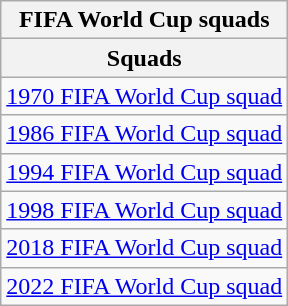<table class="wikitable sortable collapsible collapsed" style="text-align:center">
<tr>
<th colspan="1"  style="text-align:center;">FIFA World Cup squads</th>
</tr>
<tr>
<th>Squads</th>
</tr>
<tr>
<td><a href='#'>1970 FIFA World Cup squad</a></td>
</tr>
<tr>
<td><a href='#'>1986 FIFA World Cup squad</a></td>
</tr>
<tr>
<td><a href='#'>1994 FIFA World Cup squad</a></td>
</tr>
<tr>
<td><a href='#'>1998 FIFA World Cup squad</a></td>
</tr>
<tr>
<td><a href='#'>2018 FIFA World Cup squad</a></td>
</tr>
<tr>
<td><a href='#'>2022 FIFA World Cup squad</a></td>
</tr>
</table>
